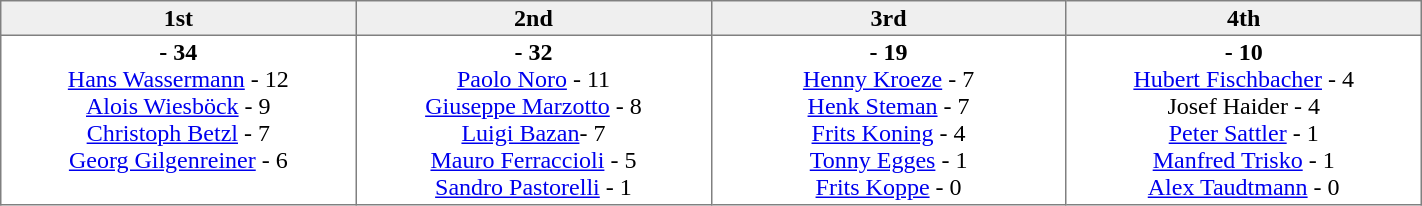<table border=1 cellpadding=2 cellspacing=0 width=75% style="border-collapse:collapse">
<tr align=center style="background:#efefef;">
<th width=20% >1st</th>
<th width=20% >2nd</th>
<th width=20% >3rd</th>
<th width=20%>4th</th>
</tr>
<tr align=center>
<td valign=top ><strong> - 34</strong><br><a href='#'>Hans Wassermann</a> - 12<br><a href='#'>Alois Wiesböck</a> - 9<br><a href='#'>Christoph Betzl</a> - 7<br><a href='#'>Georg Gilgenreiner</a> - 6</td>
<td valign=top ><strong> - 32</strong><br><a href='#'>Paolo Noro</a> - 11<br><a href='#'>Giuseppe Marzotto</a> - 8<br><a href='#'>Luigi Bazan</a>- 7<br><a href='#'>Mauro Ferraccioli</a> - 5<br><a href='#'>Sandro Pastorelli</a> - 1</td>
<td valign=top ><strong> - 19</strong><br><a href='#'>Henny Kroeze</a> - 7<br><a href='#'>Henk Steman</a> - 7<br><a href='#'>Frits Koning</a> - 4<br><a href='#'>Tonny Egges</a> - 1<br><a href='#'>Frits Koppe</a> - 0</td>
<td valign=top><strong> - 10</strong><br><a href='#'>Hubert Fischbacher</a> - 4<br>Josef Haider - 4<br><a href='#'>Peter Sattler</a> - 1<br><a href='#'>Manfred Trisko</a> - 1<br><a href='#'>Alex Taudtmann</a> - 0</td>
</tr>
</table>
